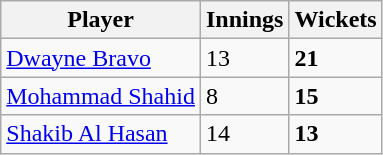<table class="wikitable">
<tr>
<th>Player</th>
<th>Innings</th>
<th>Wickets</th>
</tr>
<tr>
<td><a href='#'>Dwayne Bravo</a></td>
<td>13</td>
<td><strong>21</strong></td>
</tr>
<tr>
<td><a href='#'>Mohammad Shahid</a></td>
<td>8</td>
<td><strong>15</strong></td>
</tr>
<tr>
<td><a href='#'>Shakib Al Hasan</a></td>
<td>14</td>
<td><strong>13</strong></td>
</tr>
</table>
